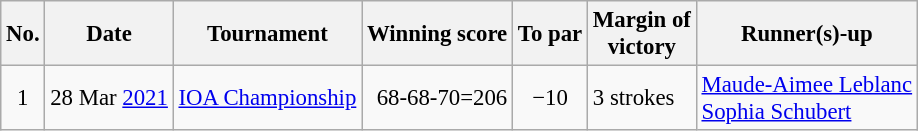<table class="wikitable " style="font-size:95%;">
<tr>
<th>No.</th>
<th>Date</th>
<th>Tournament</th>
<th>Winning score</th>
<th>To par</th>
<th>Margin of<br>victory</th>
<th>Runner(s)-up</th>
</tr>
<tr>
<td align=center>1</td>
<td align=right>28 Mar <a href='#'>2021</a></td>
<td><a href='#'>IOA Championship</a></td>
<td align=right>68-68-70=206</td>
<td align=center>−10</td>
<td>3 strokes</td>
<td> <a href='#'>Maude-Aimee Leblanc</a><br> <a href='#'>Sophia Schubert</a></td>
</tr>
</table>
